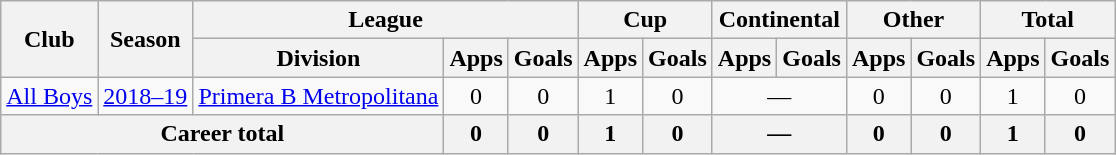<table class="wikitable" style="text-align:center">
<tr>
<th rowspan="2">Club</th>
<th rowspan="2">Season</th>
<th colspan="3">League</th>
<th colspan="2">Cup</th>
<th colspan="2">Continental</th>
<th colspan="2">Other</th>
<th colspan="2">Total</th>
</tr>
<tr>
<th>Division</th>
<th>Apps</th>
<th>Goals</th>
<th>Apps</th>
<th>Goals</th>
<th>Apps</th>
<th>Goals</th>
<th>Apps</th>
<th>Goals</th>
<th>Apps</th>
<th>Goals</th>
</tr>
<tr>
<td rowspan="1"><a href='#'>All Boys</a></td>
<td><a href='#'>2018–19</a></td>
<td rowspan="1"><a href='#'>Primera B Metropolitana</a></td>
<td>0</td>
<td>0</td>
<td>1</td>
<td>0</td>
<td colspan="2">—</td>
<td>0</td>
<td>0</td>
<td>1</td>
<td>0</td>
</tr>
<tr>
<th colspan="3">Career total</th>
<th>0</th>
<th>0</th>
<th>1</th>
<th>0</th>
<th colspan="2">—</th>
<th>0</th>
<th>0</th>
<th>1</th>
<th>0</th>
</tr>
</table>
